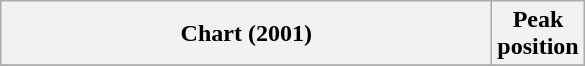<table class="wikitable sortable plainrowheaders">
<tr>
<th style="width:20em;">Chart (2001)</th>
<th>Peak<br>position</th>
</tr>
<tr>
</tr>
</table>
